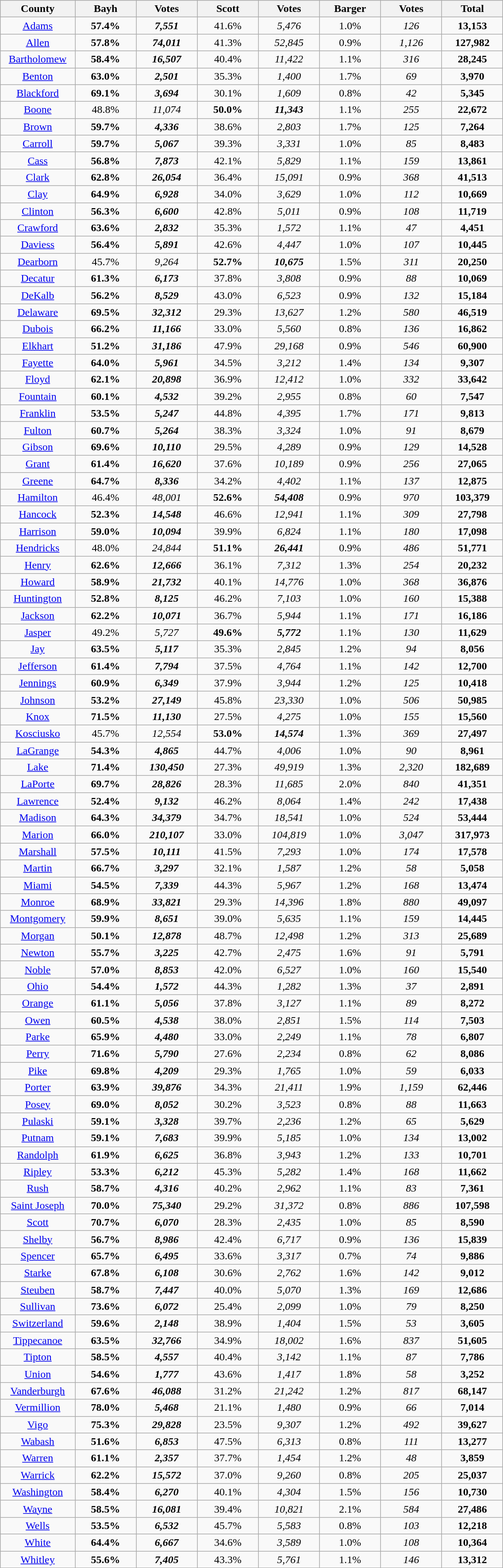<table width="60%" class="wikitable sortable">
<tr bgcolor=lightgrey>
<th width="11%">County</th>
<th width="10%">Bayh</th>
<th width="10%">Votes</th>
<th width="10%">Scott</th>
<th width="10%">Votes</th>
<th width="10%">Barger</th>
<th width="10%">Votes</th>
<th width="10%">Total</th>
</tr>
<tr>
<td align=center ><a href='#'>Adams</a></td>
<td align=center><strong>57.4%</strong></td>
<td align=center><strong><em>7,551</em></strong></td>
<td align=center>41.6%</td>
<td align=center><em>5,476</em></td>
<td align=center>1.0%</td>
<td align=center><em>126</em></td>
<td align=center><strong>13,153</strong></td>
</tr>
<tr>
<td align=center ><a href='#'>Allen</a></td>
<td align=center><strong>57.8%</strong></td>
<td align=center><strong><em>74,011</em></strong></td>
<td align=center>41.3%</td>
<td align=center><em>52,845</em></td>
<td align=center>0.9%</td>
<td align=center><em>1,126</em></td>
<td align=center><strong>127,982</strong></td>
</tr>
<tr>
<td align=center ><a href='#'>Bartholomew</a></td>
<td align=center><strong>58.4%</strong></td>
<td align=center><strong><em>16,507</em></strong></td>
<td align=center>40.4%</td>
<td align=center><em>11,422</em></td>
<td align=center>1.1%</td>
<td align=center><em>316</em></td>
<td align=center><strong>28,245</strong></td>
</tr>
<tr>
<td align=center ><a href='#'>Benton</a></td>
<td align=center><strong>63.0%</strong></td>
<td align=center><strong><em>2,501</em></strong></td>
<td align=center>35.3%</td>
<td align=center><em>1,400</em></td>
<td align=center>1.7%</td>
<td align=center><em>69</em></td>
<td align=center><strong>3,970</strong></td>
</tr>
<tr>
<td align=center ><a href='#'>Blackford</a></td>
<td align=center><strong>69.1%</strong></td>
<td align=center><strong><em>3,694</em></strong></td>
<td align=center>30.1%</td>
<td align=center><em>1,609</em></td>
<td align=center>0.8%</td>
<td align=center><em>42</em></td>
<td align=center><strong>5,345</strong></td>
</tr>
<tr>
<td align=center ><a href='#'>Boone</a></td>
<td align=center>48.8%</td>
<td align=center><em>11,074</em></td>
<td align=center><strong>50.0%</strong></td>
<td align=center><strong><em>11,343</em></strong></td>
<td align=center>1.1%</td>
<td align=center><em>255</em></td>
<td align=center><strong>22,672</strong></td>
</tr>
<tr>
<td align=center ><a href='#'>Brown</a></td>
<td align=center><strong>59.7%</strong></td>
<td align=center><strong><em>4,336</em></strong></td>
<td align=center>38.6%</td>
<td align=center><em>2,803</em></td>
<td align=center>1.7%</td>
<td align=center><em>125</em></td>
<td align=center><strong>7,264</strong></td>
</tr>
<tr>
<td align=center ><a href='#'>Carroll</a></td>
<td align=center><strong>59.7%</strong></td>
<td align=center><strong><em>5,067</em></strong></td>
<td align=center>39.3%</td>
<td align=center><em>3,331</em></td>
<td align=center>1.0%</td>
<td align=center><em>85</em></td>
<td align=center><strong>8,483</strong></td>
</tr>
<tr>
<td align=center ><a href='#'>Cass</a></td>
<td align=center><strong>56.8%</strong></td>
<td align=center><strong><em>7,873</em></strong></td>
<td align=center>42.1%</td>
<td align=center><em>5,829</em></td>
<td align=center>1.1%</td>
<td align=center><em>159</em></td>
<td align=center><strong>13,861</strong></td>
</tr>
<tr>
<td align=center ><a href='#'>Clark</a></td>
<td align=center><strong>62.8%</strong></td>
<td align=center><strong><em>26,054</em></strong></td>
<td align=center>36.4%</td>
<td align=center><em>15,091</em></td>
<td align=center>0.9%</td>
<td align=center><em>368</em></td>
<td align=center><strong>41,513</strong></td>
</tr>
<tr>
<td align=center ><a href='#'>Clay</a></td>
<td align=center><strong>64.9%</strong></td>
<td align=center><strong><em>6,928</em></strong></td>
<td align=center>34.0%</td>
<td align=center><em>3,629</em></td>
<td align=center>1.0%</td>
<td align=center><em>112</em></td>
<td align=center><strong>10,669</strong></td>
</tr>
<tr>
<td align=center ><a href='#'>Clinton</a></td>
<td align=center><strong>56.3%</strong></td>
<td align=center><strong><em>6,600</em></strong></td>
<td align=center>42.8%</td>
<td align=center><em>5,011</em></td>
<td align=center>0.9%</td>
<td align=center><em>108</em></td>
<td align=center><strong>11,719</strong></td>
</tr>
<tr>
<td align=center ><a href='#'>Crawford</a></td>
<td align=center><strong>63.6%</strong></td>
<td align=center><strong><em>2,832</em></strong></td>
<td align=center>35.3%</td>
<td align=center><em>1,572</em></td>
<td align=center>1.1%</td>
<td align=center><em>47</em></td>
<td align=center><strong>4,451</strong></td>
</tr>
<tr>
<td align=center ><a href='#'>Daviess</a></td>
<td align=center><strong>56.4%</strong></td>
<td align=center><strong><em>5,891</em></strong></td>
<td align=center>42.6%</td>
<td align=center><em>4,447</em></td>
<td align=center>1.0%</td>
<td align=center><em>107</em></td>
<td align=center><strong>10,445</strong></td>
</tr>
<tr>
<td align=center ><a href='#'>Dearborn</a></td>
<td align=center>45.7%</td>
<td align=center><em>9,264</em></td>
<td align=center><strong>52.7%</strong></td>
<td align=center><strong><em>10,675</em></strong></td>
<td align=center>1.5%</td>
<td align=center><em>311</em></td>
<td align=center><strong>20,250</strong></td>
</tr>
<tr>
<td align=center ><a href='#'>Decatur</a></td>
<td align=center><strong>61.3%</strong></td>
<td align=center><strong><em>6,173</em></strong></td>
<td align=center>37.8%</td>
<td align=center><em>3,808</em></td>
<td align=center>0.9%</td>
<td align=center><em>88</em></td>
<td align=center><strong>10,069</strong></td>
</tr>
<tr>
<td align=center ><a href='#'>DeKalb</a></td>
<td align=center><strong>56.2%</strong></td>
<td align=center><strong><em>8,529</em></strong></td>
<td align=center>43.0%</td>
<td align=center><em>6,523</em></td>
<td align=center>0.9%</td>
<td align=center><em>132</em></td>
<td align=center><strong>15,184</strong></td>
</tr>
<tr>
<td align=center ><a href='#'>Delaware</a></td>
<td align=center><strong>69.5%</strong></td>
<td align=center><strong><em>32,312</em></strong></td>
<td align=center>29.3%</td>
<td align=center><em>13,627</em></td>
<td align=center>1.2%</td>
<td align=center><em>580</em></td>
<td align=center><strong>46,519</strong></td>
</tr>
<tr>
<td align=center ><a href='#'>Dubois</a></td>
<td align=center><strong>66.2%</strong></td>
<td align=center><strong><em>11,166</em></strong></td>
<td align=center>33.0%</td>
<td align=center><em>5,560</em></td>
<td align=center>0.8%</td>
<td align=center><em>136</em></td>
<td align=center><strong>16,862</strong></td>
</tr>
<tr>
<td align=center ><a href='#'>Elkhart</a></td>
<td align=center><strong>51.2%</strong></td>
<td align=center><strong><em>31,186</em></strong></td>
<td align=center>47.9%</td>
<td align=center><em>29,168</em></td>
<td align=center>0.9%</td>
<td align=center><em>546</em></td>
<td align=center><strong>60,900</strong></td>
</tr>
<tr>
<td align=center ><a href='#'>Fayette</a></td>
<td align=center><strong>64.0%</strong></td>
<td align=center><strong><em>5,961</em></strong></td>
<td align=center>34.5%</td>
<td align=center><em>3,212</em></td>
<td align=center>1.4%</td>
<td align=center><em>134</em></td>
<td align=center><strong>9,307</strong></td>
</tr>
<tr>
<td align=center ><a href='#'>Floyd</a></td>
<td align=center><strong>62.1%</strong></td>
<td align=center><strong><em>20,898</em></strong></td>
<td align=center>36.9%</td>
<td align=center><em>12,412</em></td>
<td align=center>1.0%</td>
<td align=center><em>332</em></td>
<td align=center><strong>33,642</strong></td>
</tr>
<tr>
<td align=center ><a href='#'>Fountain</a></td>
<td align=center><strong>60.1%</strong></td>
<td align=center><strong><em>4,532</em></strong></td>
<td align=center>39.2%</td>
<td align=center><em>2,955</em></td>
<td align=center>0.8%</td>
<td align=center><em>60</em></td>
<td align=center><strong>7,547</strong></td>
</tr>
<tr>
<td align=center ><a href='#'>Franklin</a></td>
<td align=center><strong>53.5%</strong></td>
<td align=center><strong><em>5,247</em></strong></td>
<td align=center>44.8%</td>
<td align=center><em>4,395</em></td>
<td align=center>1.7%</td>
<td align=center><em>171</em></td>
<td align=center><strong>9,813</strong></td>
</tr>
<tr>
<td align=center ><a href='#'>Fulton</a></td>
<td align=center><strong>60.7%</strong></td>
<td align=center><strong><em>5,264</em></strong></td>
<td align=center>38.3%</td>
<td align=center><em>3,324</em></td>
<td align=center>1.0%</td>
<td align=center><em>91</em></td>
<td align=center><strong>8,679</strong></td>
</tr>
<tr>
<td align=center ><a href='#'>Gibson</a></td>
<td align=center><strong>69.6%</strong></td>
<td align=center><strong><em>10,110</em></strong></td>
<td align=center>29.5%</td>
<td align=center><em>4,289</em></td>
<td align=center>0.9%</td>
<td align=center><em>129</em></td>
<td align=center><strong>14,528</strong></td>
</tr>
<tr>
<td align=center ><a href='#'>Grant</a></td>
<td align=center><strong>61.4%</strong></td>
<td align=center><strong><em>16,620</em></strong></td>
<td align=center>37.6%</td>
<td align=center><em>10,189</em></td>
<td align=center>0.9%</td>
<td align=center><em>256</em></td>
<td align=center><strong>27,065</strong></td>
</tr>
<tr>
<td align=center ><a href='#'>Greene</a></td>
<td align=center><strong>64.7%</strong></td>
<td align=center><strong><em>8,336</em></strong></td>
<td align=center>34.2%</td>
<td align=center><em>4,402</em></td>
<td align=center>1.1%</td>
<td align=center><em>137</em></td>
<td align=center><strong>12,875</strong></td>
</tr>
<tr>
<td align=center ><a href='#'>Hamilton</a></td>
<td align=center>46.4%</td>
<td align=center><em>48,001</em></td>
<td align=center><strong>52.6%</strong></td>
<td align=center><strong><em>54,408</em></strong></td>
<td align=center>0.9%</td>
<td align=center><em>970</em></td>
<td align=center><strong>103,379</strong></td>
</tr>
<tr>
<td align=center ><a href='#'>Hancock</a></td>
<td align=center><strong>52.3%</strong></td>
<td align=center><strong><em>14,548</em></strong></td>
<td align=center>46.6%</td>
<td align=center><em>12,941</em></td>
<td align=center>1.1%</td>
<td align=center><em>309</em></td>
<td align=center><strong>27,798</strong></td>
</tr>
<tr>
<td align=center ><a href='#'>Harrison</a></td>
<td align=center><strong>59.0%</strong></td>
<td align=center><strong><em>10,094</em></strong></td>
<td align=center>39.9%</td>
<td align=center><em>6,824</em></td>
<td align=center>1.1%</td>
<td align=center><em>180</em></td>
<td align=center><strong>17,098</strong></td>
</tr>
<tr>
<td align=center ><a href='#'>Hendricks</a></td>
<td align=center>48.0%</td>
<td align=center><em>24,844</em></td>
<td align=center><strong>51.1%</strong></td>
<td align=center><strong><em>26,441</em></strong></td>
<td align=center>0.9%</td>
<td align=center><em>486</em></td>
<td align=center><strong>51,771</strong></td>
</tr>
<tr>
<td align=center ><a href='#'>Henry</a></td>
<td align=center><strong>62.6%</strong></td>
<td align=center><strong><em>12,666</em></strong></td>
<td align=center>36.1%</td>
<td align=center><em>7,312</em></td>
<td align=center>1.3%</td>
<td align=center><em>254</em></td>
<td align=center><strong>20,232</strong></td>
</tr>
<tr>
<td align=center ><a href='#'>Howard</a></td>
<td align=center><strong>58.9%</strong></td>
<td align=center><strong><em>21,732</em></strong></td>
<td align=center>40.1%</td>
<td align=center><em>14,776</em></td>
<td align=center>1.0%</td>
<td align=center><em>368</em></td>
<td align=center><strong>36,876</strong></td>
</tr>
<tr>
<td align=center ><a href='#'>Huntington</a></td>
<td align=center><strong>52.8%</strong></td>
<td align=center><strong><em>8,125</em></strong></td>
<td align=center>46.2%</td>
<td align=center><em>7,103</em></td>
<td align=center>1.0%</td>
<td align=center><em>160</em></td>
<td align=center><strong>15,388</strong></td>
</tr>
<tr>
<td align=center ><a href='#'>Jackson</a></td>
<td align=center><strong>62.2%</strong></td>
<td align=center><strong><em>10,071</em></strong></td>
<td align=center>36.7%</td>
<td align=center><em>5,944</em></td>
<td align=center>1.1%</td>
<td align=center><em>171</em></td>
<td align=center><strong>16,186</strong></td>
</tr>
<tr>
<td align=center ><a href='#'>Jasper</a></td>
<td align=center>49.2%</td>
<td align=center><em>5,727</em></td>
<td align=center><strong>49.6%</strong></td>
<td align=center><strong><em>5,772</em></strong></td>
<td align=center>1.1%</td>
<td align=center><em>130</em></td>
<td align=center><strong>11,629</strong></td>
</tr>
<tr>
<td align=center ><a href='#'>Jay</a></td>
<td align=center><strong>63.5%</strong></td>
<td align=center><strong><em>5,117</em></strong></td>
<td align=center>35.3%</td>
<td align=center><em>2,845</em></td>
<td align=center>1.2%</td>
<td align=center><em>94</em></td>
<td align=center><strong>8,056</strong></td>
</tr>
<tr>
<td align=center ><a href='#'>Jefferson</a></td>
<td align=center><strong>61.4%</strong></td>
<td align=center><strong><em>7,794</em></strong></td>
<td align=center>37.5%</td>
<td align=center><em>4,764</em></td>
<td align=center>1.1%</td>
<td align=center><em>142</em></td>
<td align=center><strong>12,700</strong></td>
</tr>
<tr>
<td align=center ><a href='#'>Jennings</a></td>
<td align=center><strong>60.9%</strong></td>
<td align=center><strong><em>6,349</em></strong></td>
<td align=center>37.9%</td>
<td align=center><em>3,944</em></td>
<td align=center>1.2%</td>
<td align=center><em>125</em></td>
<td align=center><strong>10,418</strong></td>
</tr>
<tr>
<td align=center ><a href='#'>Johnson</a></td>
<td align=center><strong>53.2%</strong></td>
<td align=center><strong><em>27,149</em></strong></td>
<td align=center>45.8%</td>
<td align=center><em>23,330</em></td>
<td align=center>1.0%</td>
<td align=center><em>506</em></td>
<td align=center><strong>50,985</strong></td>
</tr>
<tr>
<td align=center ><a href='#'>Knox</a></td>
<td align=center><strong>71.5%</strong></td>
<td align=center><strong><em>11,130</em></strong></td>
<td align=center>27.5%</td>
<td align=center><em>4,275</em></td>
<td align=center>1.0%</td>
<td align=center><em>155</em></td>
<td align=center><strong>15,560</strong></td>
</tr>
<tr>
<td align=center ><a href='#'>Kosciusko</a></td>
<td align=center>45.7%</td>
<td align=center><em>12,554</em></td>
<td align=center><strong>53.0%</strong></td>
<td align=center><strong><em>14,574</em></strong></td>
<td align=center>1.3%</td>
<td align=center><em>369</em></td>
<td align=center><strong>27,497</strong></td>
</tr>
<tr>
<td align=center ><a href='#'>LaGrange</a></td>
<td align=center><strong>54.3%</strong></td>
<td align=center><strong><em>4,865</em></strong></td>
<td align=center>44.7%</td>
<td align=center><em>4,006</em></td>
<td align=center>1.0%</td>
<td align=center><em>90</em></td>
<td align=center><strong>8,961</strong></td>
</tr>
<tr>
<td align=center ><a href='#'>Lake</a></td>
<td align=center><strong>71.4%</strong></td>
<td align=center><strong><em>130,450</em></strong></td>
<td align=center>27.3%</td>
<td align=center><em>49,919</em></td>
<td align=center>1.3%</td>
<td align=center><em>2,320</em></td>
<td align=center><strong>182,689</strong></td>
</tr>
<tr>
<td align=center ><a href='#'>LaPorte</a></td>
<td align=center><strong>69.7%</strong></td>
<td align=center><strong><em>28,826</em></strong></td>
<td align=center>28.3%</td>
<td align=center><em>11,685</em></td>
<td align=center>2.0%</td>
<td align=center><em>840</em></td>
<td align=center><strong>41,351</strong></td>
</tr>
<tr>
<td align=center ><a href='#'>Lawrence</a></td>
<td align=center><strong>52.4%</strong></td>
<td align=center><strong><em>9,132</em></strong></td>
<td align=center>46.2%</td>
<td align=center><em>8,064</em></td>
<td align=center>1.4%</td>
<td align=center><em>242</em></td>
<td align=center><strong>17,438</strong></td>
</tr>
<tr>
<td align=center ><a href='#'>Madison</a></td>
<td align=center><strong>64.3%</strong></td>
<td align=center><strong><em>34,379</em></strong></td>
<td align=center>34.7%</td>
<td align=center><em>18,541</em></td>
<td align=center>1.0%</td>
<td align=center><em>524</em></td>
<td align=center><strong>53,444</strong></td>
</tr>
<tr>
<td align=center ><a href='#'>Marion</a></td>
<td align=center><strong>66.0%</strong></td>
<td align=center><strong><em>210,107</em></strong></td>
<td align=center>33.0%</td>
<td align=center><em>104,819</em></td>
<td align=center>1.0%</td>
<td align=center><em>3,047</em></td>
<td align=center><strong>317,973</strong></td>
</tr>
<tr>
<td align=center ><a href='#'>Marshall</a></td>
<td align=center><strong>57.5%</strong></td>
<td align=center><strong><em>10,111</em></strong></td>
<td align=center>41.5%</td>
<td align=center><em>7,293</em></td>
<td align=center>1.0%</td>
<td align=center><em>174</em></td>
<td align=center><strong>17,578</strong></td>
</tr>
<tr>
<td align=center ><a href='#'>Martin</a></td>
<td align=center><strong>66.7%</strong></td>
<td align=center><strong><em>3,297</em></strong></td>
<td align=center>32.1%</td>
<td align=center><em>1,587</em></td>
<td align=center>1.2%</td>
<td align=center><em>58</em></td>
<td align=center><strong>5,058</strong></td>
</tr>
<tr>
<td align=center ><a href='#'>Miami</a></td>
<td align=center><strong>54.5%</strong></td>
<td align=center><strong><em>7,339</em></strong></td>
<td align=center>44.3%</td>
<td align=center><em>5,967</em></td>
<td align=center>1.2%</td>
<td align=center><em>168</em></td>
<td align=center><strong>13,474</strong></td>
</tr>
<tr>
<td align=center ><a href='#'>Monroe</a></td>
<td align=center><strong>68.9%</strong></td>
<td align=center><strong><em>33,821</em></strong></td>
<td align=center>29.3%</td>
<td align=center><em>14,396</em></td>
<td align=center>1.8%</td>
<td align=center><em>880</em></td>
<td align=center><strong>49,097</strong></td>
</tr>
<tr>
<td align=center ><a href='#'>Montgomery</a></td>
<td align=center><strong>59.9%</strong></td>
<td align=center><strong><em>8,651</em></strong></td>
<td align=center>39.0%</td>
<td align=center><em>5,635</em></td>
<td align=center>1.1%</td>
<td align=center><em>159</em></td>
<td align=center><strong>14,445</strong></td>
</tr>
<tr>
<td align=center ><a href='#'>Morgan</a></td>
<td align=center><strong>50.1%</strong></td>
<td align=center><strong><em>12,878</em></strong></td>
<td align=center>48.7%</td>
<td align=center><em>12,498</em></td>
<td align=center>1.2%</td>
<td align=center><em>313</em></td>
<td align=center><strong>25,689</strong></td>
</tr>
<tr>
<td align=center ><a href='#'>Newton</a></td>
<td align=center><strong>55.7%</strong></td>
<td align=center><strong><em>3,225</em></strong></td>
<td align=center>42.7%</td>
<td align=center><em>2,475</em></td>
<td align=center>1.6%</td>
<td align=center><em>91</em></td>
<td align=center><strong>5,791</strong></td>
</tr>
<tr>
<td align=center ><a href='#'>Noble</a></td>
<td align=center><strong>57.0%</strong></td>
<td align=center><strong><em>8,853</em></strong></td>
<td align=center>42.0%</td>
<td align=center><em>6,527</em></td>
<td align=center>1.0%</td>
<td align=center><em>160</em></td>
<td align=center><strong>15,540</strong></td>
</tr>
<tr>
<td align=center ><a href='#'>Ohio</a></td>
<td align=center><strong>54.4%</strong></td>
<td align=center><strong><em>1,572</em></strong></td>
<td align=center>44.3%</td>
<td align=center><em>1,282</em></td>
<td align=center>1.3%</td>
<td align=center><em>37</em></td>
<td align=center><strong>2,891</strong></td>
</tr>
<tr>
<td align=center ><a href='#'>Orange</a></td>
<td align=center><strong>61.1%</strong></td>
<td align=center><strong><em>5,056</em></strong></td>
<td align=center>37.8%</td>
<td align=center><em>3,127</em></td>
<td align=center>1.1%</td>
<td align=center><em>89</em></td>
<td align=center><strong>8,272</strong></td>
</tr>
<tr>
<td align=center ><a href='#'>Owen</a></td>
<td align=center><strong>60.5%</strong></td>
<td align=center><strong><em>4,538</em></strong></td>
<td align=center>38.0%</td>
<td align=center><em>2,851</em></td>
<td align=center>1.5%</td>
<td align=center><em>114</em></td>
<td align=center><strong>7,503</strong></td>
</tr>
<tr>
<td align=center ><a href='#'>Parke</a></td>
<td align=center><strong>65.9%</strong></td>
<td align=center><strong><em>4,480</em></strong></td>
<td align=center>33.0%</td>
<td align=center><em>2,249</em></td>
<td align=center>1.1%</td>
<td align=center><em>78</em></td>
<td align=center><strong>6,807</strong></td>
</tr>
<tr>
<td align=center ><a href='#'>Perry</a></td>
<td align=center><strong>71.6%</strong></td>
<td align=center><strong><em>5,790</em></strong></td>
<td align=center>27.6%</td>
<td align=center><em>2,234</em></td>
<td align=center>0.8%</td>
<td align=center><em>62</em></td>
<td align=center><strong>8,086</strong></td>
</tr>
<tr>
<td align=center ><a href='#'>Pike</a></td>
<td align=center><strong>69.8%</strong></td>
<td align=center><strong><em>4,209</em></strong></td>
<td align=center>29.3%</td>
<td align=center><em>1,765</em></td>
<td align=center>1.0%</td>
<td align=center><em>59</em></td>
<td align=center><strong>6,033</strong></td>
</tr>
<tr>
<td align=center ><a href='#'>Porter</a></td>
<td align=center><strong>63.9%</strong></td>
<td align=center><strong><em>39,876</em></strong></td>
<td align=center>34.3%</td>
<td align=center><em>21,411</em></td>
<td align=center>1.9%</td>
<td align=center><em>1,159</em></td>
<td align=center><strong>62,446</strong></td>
</tr>
<tr>
<td align=center ><a href='#'>Posey</a></td>
<td align=center><strong>69.0%</strong></td>
<td align=center><strong><em>8,052</em></strong></td>
<td align=center>30.2%</td>
<td align=center><em>3,523</em></td>
<td align=center>0.8%</td>
<td align=center><em>88</em></td>
<td align=center><strong>11,663</strong></td>
</tr>
<tr>
<td align=center ><a href='#'>Pulaski</a></td>
<td align=center><strong>59.1%</strong></td>
<td align=center><strong><em>3,328</em></strong></td>
<td align=center>39.7%</td>
<td align=center><em>2,236</em></td>
<td align=center>1.2%</td>
<td align=center><em>65</em></td>
<td align=center><strong>5,629</strong></td>
</tr>
<tr>
<td align=center ><a href='#'>Putnam</a></td>
<td align=center><strong>59.1%</strong></td>
<td align=center><strong><em>7,683</em></strong></td>
<td align=center>39.9%</td>
<td align=center><em>5,185</em></td>
<td align=center>1.0%</td>
<td align=center><em>134</em></td>
<td align=center><strong>13,002</strong></td>
</tr>
<tr>
<td align=center ><a href='#'>Randolph</a></td>
<td align=center><strong>61.9%</strong></td>
<td align=center><strong><em>6,625</em></strong></td>
<td align=center>36.8%</td>
<td align=center><em>3,943</em></td>
<td align=center>1.2%</td>
<td align=center><em>133</em></td>
<td align=center><strong>10,701</strong></td>
</tr>
<tr>
<td align=center ><a href='#'>Ripley</a></td>
<td align=center><strong>53.3%</strong></td>
<td align=center><strong><em>6,212</em></strong></td>
<td align=center>45.3%</td>
<td align=center><em>5,282</em></td>
<td align=center>1.4%</td>
<td align=center><em>168</em></td>
<td align=center><strong>11,662</strong></td>
</tr>
<tr>
<td align=center ><a href='#'>Rush</a></td>
<td align=center><strong>58.7%</strong></td>
<td align=center><strong><em>4,316</em></strong></td>
<td align=center>40.2%</td>
<td align=center><em>2,962</em></td>
<td align=center>1.1%</td>
<td align=center><em>83</em></td>
<td align=center><strong>7,361</strong></td>
</tr>
<tr>
<td align=center ><a href='#'>Saint Joseph</a></td>
<td align=center><strong>70.0%</strong></td>
<td align=center><strong><em>75,340</em></strong></td>
<td align=center>29.2%</td>
<td align=center><em>31,372</em></td>
<td align=center>0.8%</td>
<td align=center><em>886</em></td>
<td align=center><strong>107,598</strong></td>
</tr>
<tr>
<td align=center ><a href='#'>Scott</a></td>
<td align=center><strong>70.7%</strong></td>
<td align=center><strong><em>6,070</em></strong></td>
<td align=center>28.3%</td>
<td align=center><em>2,435</em></td>
<td align=center>1.0%</td>
<td align=center><em>85</em></td>
<td align=center><strong>8,590</strong></td>
</tr>
<tr>
<td align=center ><a href='#'>Shelby</a></td>
<td align=center><strong>56.7%</strong></td>
<td align=center><strong><em>8,986</em></strong></td>
<td align=center>42.4%</td>
<td align=center><em>6,717</em></td>
<td align=center>0.9%</td>
<td align=center><em>136</em></td>
<td align=center><strong>15,839</strong></td>
</tr>
<tr>
<td align=center ><a href='#'>Spencer</a></td>
<td align=center><strong>65.7%</strong></td>
<td align=center><strong><em>6,495</em></strong></td>
<td align=center>33.6%</td>
<td align=center><em>3,317</em></td>
<td align=center>0.7%</td>
<td align=center><em>74</em></td>
<td align=center><strong>9,886</strong></td>
</tr>
<tr>
<td align=center ><a href='#'>Starke</a></td>
<td align=center><strong>67.8%</strong></td>
<td align=center><strong><em>6,108</em></strong></td>
<td align=center>30.6%</td>
<td align=center><em>2,762</em></td>
<td align=center>1.6%</td>
<td align=center><em>142</em></td>
<td align=center><strong>9,012</strong></td>
</tr>
<tr>
<td align=center ><a href='#'>Steuben</a></td>
<td align=center><strong>58.7%</strong></td>
<td align=center><strong><em>7,447</em></strong></td>
<td align=center>40.0%</td>
<td align=center><em>5,070</em></td>
<td align=center>1.3%</td>
<td align=center><em>169</em></td>
<td align=center><strong>12,686</strong></td>
</tr>
<tr>
<td align=center ><a href='#'>Sullivan</a></td>
<td align=center><strong>73.6%</strong></td>
<td align=center><strong><em>6,072</em></strong></td>
<td align=center>25.4%</td>
<td align=center><em>2,099</em></td>
<td align=center>1.0%</td>
<td align=center><em>79</em></td>
<td align=center><strong>8,250</strong></td>
</tr>
<tr>
<td align=center ><a href='#'>Switzerland</a></td>
<td align=center><strong>59.6%</strong></td>
<td align=center><strong><em>2,148</em></strong></td>
<td align=center>38.9%</td>
<td align=center><em>1,404</em></td>
<td align=center>1.5%</td>
<td align=center><em>53</em></td>
<td align=center><strong>3,605</strong></td>
</tr>
<tr>
<td align=center ><a href='#'>Tippecanoe</a></td>
<td align=center><strong>63.5%</strong></td>
<td align=center><strong><em>32,766</em></strong></td>
<td align=center>34.9%</td>
<td align=center><em>18,002</em></td>
<td align=center>1.6%</td>
<td align=center><em>837</em></td>
<td align=center><strong>51,605</strong></td>
</tr>
<tr>
<td align=center ><a href='#'>Tipton</a></td>
<td align=center><strong>58.5%</strong></td>
<td align=center><strong><em>4,557</em></strong></td>
<td align=center>40.4%</td>
<td align=center><em>3,142</em></td>
<td align=center>1.1%</td>
<td align=center><em>87</em></td>
<td align=center><strong>7,786</strong></td>
</tr>
<tr>
<td align=center ><a href='#'>Union</a></td>
<td align=center><strong>54.6%</strong></td>
<td align=center><strong><em>1,777</em></strong></td>
<td align=center>43.6%</td>
<td align=center><em>1,417</em></td>
<td align=center>1.8%</td>
<td align=center><em>58</em></td>
<td align=center><strong>3,252</strong></td>
</tr>
<tr>
<td align=center ><a href='#'>Vanderburgh</a></td>
<td align=center><strong>67.6%</strong></td>
<td align=center><strong><em>46,088</em></strong></td>
<td align=center>31.2%</td>
<td align=center><em>21,242</em></td>
<td align=center>1.2%</td>
<td align=center><em>817</em></td>
<td align=center><strong>68,147</strong></td>
</tr>
<tr>
<td align=center ><a href='#'>Vermillion</a></td>
<td align=center><strong>78.0%</strong></td>
<td align=center><strong><em>5,468</em></strong></td>
<td align=center>21.1%</td>
<td align=center><em>1,480</em></td>
<td align=center>0.9%</td>
<td align=center><em>66</em></td>
<td align=center><strong>7,014</strong></td>
</tr>
<tr>
<td align=center ><a href='#'>Vigo</a></td>
<td align=center><strong>75.3%</strong></td>
<td align=center><strong><em>29,828</em></strong></td>
<td align=center>23.5%</td>
<td align=center><em>9,307</em></td>
<td align=center>1.2%</td>
<td align=center><em>492</em></td>
<td align=center><strong>39,627</strong></td>
</tr>
<tr>
<td align=center ><a href='#'>Wabash</a></td>
<td align=center><strong>51.6%</strong></td>
<td align=center><strong><em>6,853</em></strong></td>
<td align=center>47.5%</td>
<td align=center><em>6,313</em></td>
<td align=center>0.8%</td>
<td align=center><em>111</em></td>
<td align=center><strong>13,277</strong></td>
</tr>
<tr>
<td align=center ><a href='#'>Warren</a></td>
<td align=center><strong>61.1%</strong></td>
<td align=center><strong><em>2,357</em></strong></td>
<td align=center>37.7%</td>
<td align=center><em>1,454</em></td>
<td align=center>1.2%</td>
<td align=center><em>48</em></td>
<td align=center><strong>3,859</strong></td>
</tr>
<tr>
<td align=center ><a href='#'>Warrick</a></td>
<td align=center><strong>62.2%</strong></td>
<td align=center><strong><em>15,572</em></strong></td>
<td align=center>37.0%</td>
<td align=center><em>9,260</em></td>
<td align=center>0.8%</td>
<td align=center><em>205</em></td>
<td align=center><strong>25,037</strong></td>
</tr>
<tr>
<td align=center ><a href='#'>Washington</a></td>
<td align=center><strong>58.4%</strong></td>
<td align=center><strong><em>6,270</em></strong></td>
<td align=center>40.1%</td>
<td align=center><em>4,304</em></td>
<td align=center>1.5%</td>
<td align=center><em>156</em></td>
<td align=center><strong>10,730</strong></td>
</tr>
<tr>
<td align=center ><a href='#'>Wayne</a></td>
<td align=center><strong>58.5%</strong></td>
<td align=center><strong><em>16,081</em></strong></td>
<td align=center>39.4%</td>
<td align=center><em>10,821</em></td>
<td align=center>2.1%</td>
<td align=center><em>584</em></td>
<td align=center><strong>27,486</strong></td>
</tr>
<tr>
<td align=center ><a href='#'>Wells</a></td>
<td align=center><strong>53.5%</strong></td>
<td align=center><strong><em>6,532</em></strong></td>
<td align=center>45.7%</td>
<td align=center><em>5,583</em></td>
<td align=center>0.8%</td>
<td align=center><em>103</em></td>
<td align=center><strong>12,218</strong></td>
</tr>
<tr>
<td align=center ><a href='#'>White</a></td>
<td align=center><strong>64.4%</strong></td>
<td align=center><strong><em>6,667</em></strong></td>
<td align=center>34.6%</td>
<td align=center><em>3,589</em></td>
<td align=center>1.0%</td>
<td align=center><em>108</em></td>
<td align=center><strong>10,364</strong></td>
</tr>
<tr>
<td align=center ><a href='#'>Whitley</a></td>
<td align=center><strong>55.6%</strong></td>
<td align=center><strong><em>7,405</em></strong></td>
<td align=center>43.3%</td>
<td align=center><em>5,761</em></td>
<td align=center>1.1%</td>
<td align=center><em>146</em></td>
<td align=center><strong>13,312</strong></td>
</tr>
</table>
